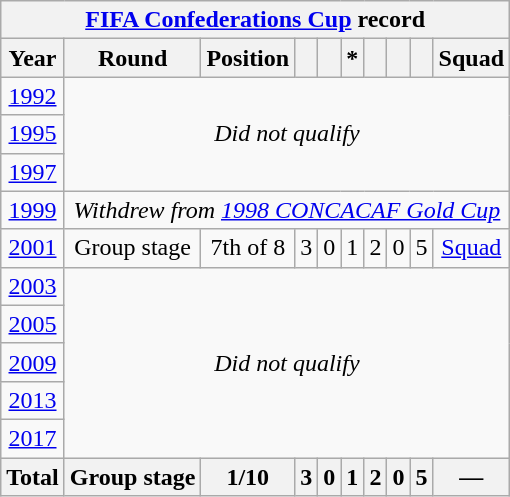<table class="wikitable" style="text-align: center;">
<tr>
<th colspan="10"><a href='#'>FIFA Confederations Cup</a> record</th>
</tr>
<tr>
<th>Year</th>
<th>Round</th>
<th>Position</th>
<th></th>
<th></th>
<th>*</th>
<th></th>
<th></th>
<th></th>
<th>Squad</th>
</tr>
<tr>
<td> <a href='#'>1992</a></td>
<td rowspan="3" colspan="9"><em>Did not qualify</em></td>
</tr>
<tr>
<td> <a href='#'>1995</a></td>
</tr>
<tr>
<td> <a href='#'>1997</a></td>
</tr>
<tr>
<td> <a href='#'>1999</a></td>
<td colspan="9"><em>Withdrew from <a href='#'>1998 CONCACAF Gold Cup</a></em></td>
</tr>
<tr>
<td>  <a href='#'>2001</a></td>
<td>Group stage</td>
<td>7th of 8</td>
<td>3</td>
<td>0</td>
<td>1</td>
<td>2</td>
<td>0</td>
<td>5</td>
<td><a href='#'>Squad</a></td>
</tr>
<tr>
<td> <a href='#'>2003</a></td>
<td rowspan="5" colspan="9"><em>Did not qualify</em></td>
</tr>
<tr>
<td> <a href='#'>2005</a></td>
</tr>
<tr>
<td> <a href='#'>2009</a></td>
</tr>
<tr>
<td> <a href='#'>2013</a></td>
</tr>
<tr>
<td> <a href='#'>2017</a></td>
</tr>
<tr>
<th>Total</th>
<th>Group stage</th>
<th>1/10</th>
<th>3</th>
<th>0</th>
<th>1</th>
<th>2</th>
<th>0</th>
<th>5</th>
<th>—</th>
</tr>
</table>
